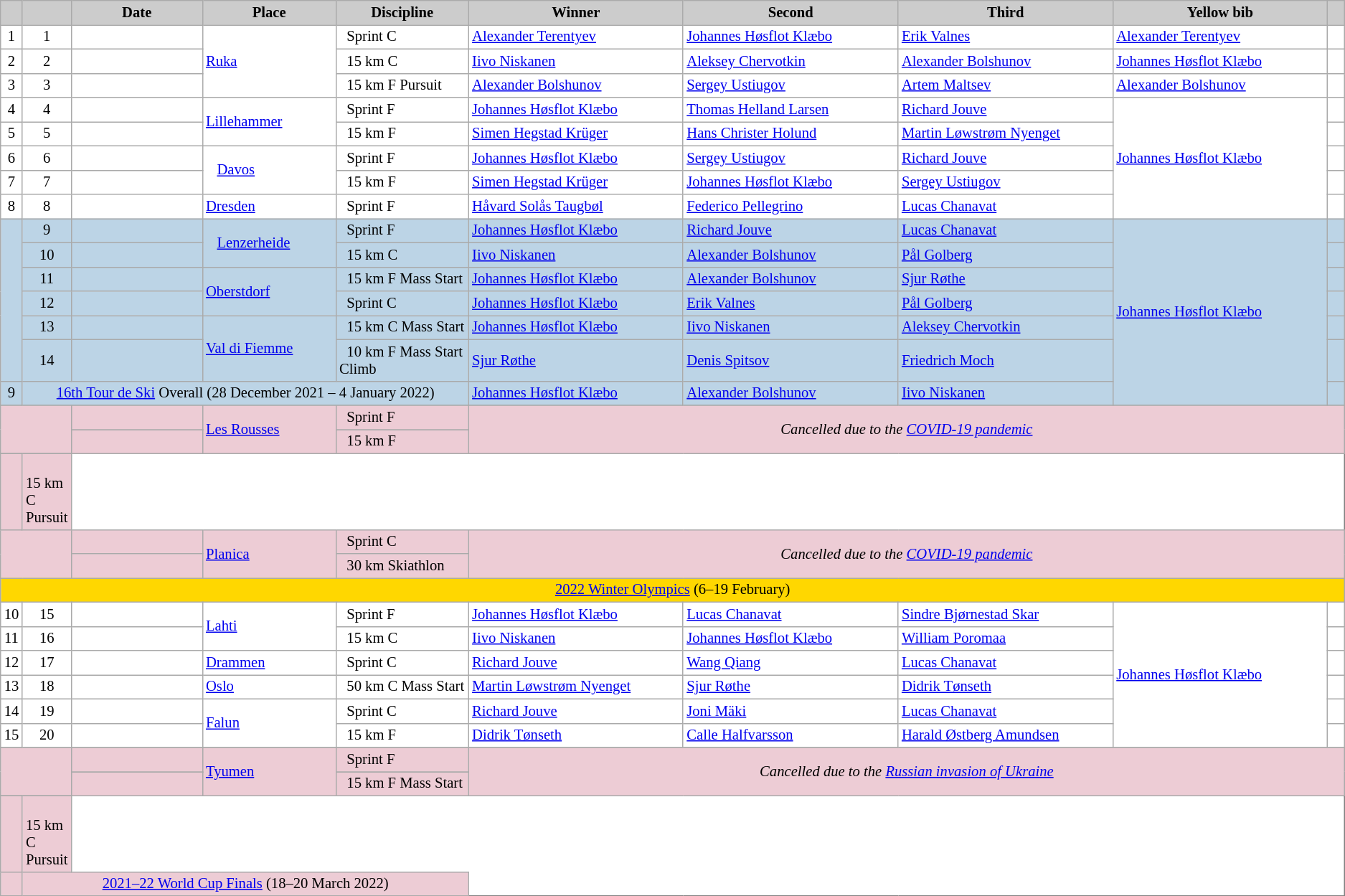<table class="wikitable plainrowheaders" style="background:#fff; font-size:86%; line-height:16px; border:grey solid 1px; border-collapse:collapse;">
<tr style="background:#ccc; text-align:center;">
<th scope="col" style="background:#ccc; width=20 px;"></th>
<th scope="col" style="background:#ccc; width=30 px;"></th>
<th scope="col" style="background:#ccc; width:120px;">Date</th>
<th scope="col" style="background:#ccc; width:120px;">Place</th>
<th scope="col" style="background:#ccc; width:120px;">Discipline</th>
<th scope="col" style="background:#ccc; width:200px;">Winner</th>
<th scope="col" style="background:#ccc; width:200px;">Second</th>
<th scope="col" style="background:#ccc; width:200px;">Third</th>
<th scope="col" style="background:#ccc; width:200px;">Yellow bib </th>
<th scope="col" style="background:#ccc; width:10px;"></th>
</tr>
<tr>
<td align=center>1</td>
<td align=center>1</td>
<td align=right>  </td>
<td rowspan=3> <a href='#'>Ruka</a></td>
<td>  Sprint C</td>
<td> <a href='#'>Alexander Terentyev</a></td>
<td> <a href='#'>Johannes Høsflot Klæbo</a></td>
<td> <a href='#'>Erik Valnes</a></td>
<td> <a href='#'>Alexander Terentyev</a></td>
<td></td>
</tr>
<tr>
<td align=center>2</td>
<td align=center>2</td>
<td align=right>  </td>
<td>  15 km C</td>
<td> <a href='#'>Iivo Niskanen</a></td>
<td> <a href='#'>Aleksey Chervotkin</a></td>
<td> <a href='#'>Alexander Bolshunov</a></td>
<td> <a href='#'>Johannes Høsflot Klæbo</a></td>
<td></td>
</tr>
<tr>
<td align=center>3</td>
<td align=center>3</td>
<td align=right>  </td>
<td>  15 km F Pursuit</td>
<td> <a href='#'>Alexander Bolshunov</a></td>
<td> <a href='#'>Sergey Ustiugov</a></td>
<td> <a href='#'>Artem Maltsev</a></td>
<td> <a href='#'>Alexander Bolshunov</a></td>
<td></td>
</tr>
<tr>
<td align=center>4</td>
<td align=center>4</td>
<td align=right>  </td>
<td rowspan=2> <a href='#'>Lillehammer</a></td>
<td>  Sprint F</td>
<td> <a href='#'>Johannes Høsflot Klæbo</a></td>
<td> <a href='#'>Thomas Helland Larsen</a></td>
<td> <a href='#'>Richard Jouve</a></td>
<td rowspan=5> <a href='#'>Johannes Høsflot Klæbo</a></td>
<td></td>
</tr>
<tr>
<td align=center>5</td>
<td align=center>5</td>
<td align=right>  </td>
<td>  15 km F</td>
<td> <a href='#'>Simen Hegstad Krüger</a></td>
<td> <a href='#'>Hans Christer Holund</a></td>
<td> <a href='#'>Martin Løwstrøm Nyenget</a></td>
<td></td>
</tr>
<tr>
<td align=center>6</td>
<td align=center>6</td>
<td align=right>  </td>
<td rowspan=2>   <a href='#'>Davos</a></td>
<td>  Sprint F</td>
<td> <a href='#'>Johannes Høsflot Klæbo</a></td>
<td> <a href='#'>Sergey Ustiugov</a></td>
<td> <a href='#'>Richard Jouve</a></td>
<td></td>
</tr>
<tr>
<td align=center>7</td>
<td align=center>7</td>
<td align=right>  </td>
<td>  15 km F</td>
<td> <a href='#'>Simen Hegstad Krüger</a></td>
<td> <a href='#'>Johannes Høsflot Klæbo</a></td>
<td> <a href='#'>Sergey Ustiugov</a></td>
<td></td>
</tr>
<tr>
<td align=center>8</td>
<td align=center>8</td>
<td align=right>  </td>
<td> <a href='#'>Dresden</a></td>
<td>  Sprint F</td>
<td> <a href='#'>Håvard Solås Taugbøl</a></td>
<td> <a href='#'>Federico Pellegrino</a></td>
<td> <a href='#'>Lucas Chanavat</a></td>
<td></td>
</tr>
<tr bgcolor=#BCD4E6>
<td rowspan=6></td>
<td align=center>9</td>
<td align=right>  </td>
<td rowspan=2>   <a href='#'>Lenzerheide</a></td>
<td>  Sprint F</td>
<td> <a href='#'>Johannes Høsflot Klæbo</a></td>
<td> <a href='#'>Richard Jouve</a></td>
<td> <a href='#'>Lucas Chanavat</a></td>
<td rowspan=7> <a href='#'>Johannes Høsflot Klæbo</a></td>
<td></td>
</tr>
<tr bgcolor=#BCD4E6>
<td align=center>10</td>
<td align=right>  </td>
<td>  15 km C</td>
<td> <a href='#'>Iivo Niskanen</a></td>
<td> <a href='#'>Alexander Bolshunov</a></td>
<td> <a href='#'>Pål Golberg</a></td>
<td></td>
</tr>
<tr bgcolor=#BCD4E6>
<td align=center>11</td>
<td align=right>  </td>
<td rowspan=2> <a href='#'>Oberstdorf</a></td>
<td>  15 km F Mass Start</td>
<td> <a href='#'>Johannes Høsflot Klæbo</a></td>
<td> <a href='#'>Alexander Bolshunov</a></td>
<td> <a href='#'>Sjur Røthe</a></td>
<td></td>
</tr>
<tr bgcolor=#BCD4E6>
<td align=center>12</td>
<td align=right>  </td>
<td>  Sprint C</td>
<td> <a href='#'>Johannes Høsflot Klæbo</a></td>
<td> <a href='#'>Erik Valnes</a></td>
<td> <a href='#'>Pål Golberg</a></td>
<td></td>
</tr>
<tr bgcolor=#BCD4E6>
<td align=center>13</td>
<td align=right>  </td>
<td rowspan=2> <a href='#'>Val di Fiemme</a></td>
<td>  15 km C Mass Start</td>
<td> <a href='#'>Johannes Høsflot Klæbo</a></td>
<td> <a href='#'>Iivo Niskanen</a></td>
<td> <a href='#'>Aleksey Chervotkin</a></td>
<td></td>
</tr>
<tr bgcolor=#BCD4E6>
<td align=center>14</td>
<td align=right>  </td>
<td>  10 km F Mass Start Climb  </td>
<td> <a href='#'>Sjur Røthe</a></td>
<td> <a href='#'>Denis Spitsov</a></td>
<td> <a href='#'>Friedrich Moch</a></td>
<td></td>
</tr>
<tr bgcolor=#BCD4E6>
<td align=center>9</td>
<td colspan=4 align=center><a href='#'>16th Tour de Ski</a> Overall (28 December 2021 – 4 January 2022)</td>
<td> <a href='#'>Johannes Høsflot Klæbo</a></td>
<td> <a href='#'>Alexander Bolshunov</a></td>
<td> <a href='#'>Iivo Niskanen</a></td>
<td></td>
</tr>
<tr>
</tr>
<tr bgcolor="EDCCD5">
<td rowspan=3 colspan=2></td>
<td align=right>  </td>
<td rowspan=3> <a href='#'>Les Rousses</a></td>
<td>  Sprint F</td>
<td colspan=5 rowspan=3 align=center><em>Cancelled due to the <a href='#'>COVID-19 pandemic</a></em></td>
</tr>
<tr>
</tr>
<tr bgcolor="EDCCD5">
<td align=right>  </td>
<td>  15 km F</td>
</tr>
<tr>
</tr>
<tr bgcolor="EDCCD5">
<td align=right>  </td>
<td>  15 km C Pursuit</td>
</tr>
<tr bgcolor="EDCCD5">
<td rowspan=2 colspan=2></td>
<td align=right>  </td>
<td rowspan=2> <a href='#'>Planica</a></td>
<td>  Sprint C</td>
<td colspan=5 rowspan=2 align=center><em>Cancelled due to the <a href='#'>COVID-19 pandemic</a></em></td>
</tr>
<tr bgcolor="EDCCD5">
<td align=right>  </td>
<td>  30 km Skiathlon</td>
</tr>
<tr style="background:gold">
<td colspan=11 align=center><a href='#'>2022 Winter Olympics</a> (6–19 February)</td>
</tr>
<tr>
<td align=center>10</td>
<td align=center>15</td>
<td align=right>  </td>
<td rowspan=2> <a href='#'>Lahti</a></td>
<td>  Sprint F</td>
<td> <a href='#'>Johannes Høsflot Klæbo</a></td>
<td> <a href='#'>Lucas Chanavat</a></td>
<td> <a href='#'>Sindre Bjørnestad Skar</a></td>
<td rowspan=6> <a href='#'>Johannes Høsflot Klæbo</a></td>
<td></td>
</tr>
<tr>
<td align=center>11</td>
<td align=center>16</td>
<td align=right>  </td>
<td>  15 km C</td>
<td> <a href='#'>Iivo Niskanen</a></td>
<td> <a href='#'>Johannes Høsflot Klæbo</a></td>
<td> <a href='#'>William Poromaa</a></td>
<td></td>
</tr>
<tr>
<td align=center>12</td>
<td align=center>17</td>
<td align=right>  </td>
<td> <a href='#'>Drammen</a></td>
<td>  Sprint C</td>
<td> <a href='#'>Richard Jouve</a></td>
<td> <a href='#'>Wang Qiang</a></td>
<td> <a href='#'>Lucas Chanavat</a></td>
<td></td>
</tr>
<tr>
<td align=center>13</td>
<td align=center>18</td>
<td align=right>  </td>
<td> <a href='#'>Oslo</a></td>
<td>  50 km C Mass Start</td>
<td> <a href='#'>Martin Løwstrøm Nyenget</a></td>
<td> <a href='#'>Sjur Røthe</a></td>
<td> <a href='#'>Didrik Tønseth</a></td>
<td></td>
</tr>
<tr>
<td align=center>14</td>
<td align=center>19</td>
<td align=right>  </td>
<td rowspan=2> <a href='#'>Falun</a></td>
<td>  Sprint C</td>
<td> <a href='#'>Richard Jouve</a></td>
<td> <a href='#'>Joni Mäki</a></td>
<td> <a href='#'>Lucas Chanavat</a></td>
<td></td>
</tr>
<tr>
<td align=center>15</td>
<td align=center>20</td>
<td align=right>  </td>
<td>  15 km F</td>
<td> <a href='#'>Didrik Tønseth</a></td>
<td> <a href='#'>Calle Halfvarsson</a></td>
<td> <a href='#'>Harald Østberg Amundsen</a></td>
<td></td>
</tr>
<tr>
</tr>
<tr bgcolor="EDCCD5">
<td rowspan=3 colspan=2></td>
<td align=right>  </td>
<td rowspan=3> <a href='#'>Tyumen</a></td>
<td>  Sprint F</td>
<td colspan=5 rowspan=4 align=center><em>Cancelled due to the <a href='#'>Russian invasion of Ukraine</a></em></td>
</tr>
<tr>
</tr>
<tr bgcolor="EDCCD5">
<td align=right>  </td>
<td>  15 km F Mass Start</td>
</tr>
<tr>
</tr>
<tr bgcolor="EDCCD5">
<td align=right>  </td>
<td>  15 km C Pursuit</td>
</tr>
<tr style="background-color: #EDCCD5;">
<td align=center></td>
<td colspan=4 align=center><a href='#'>2021–22 World Cup Finals</a> (18–20 March 2022)</td>
</tr>
</table>
